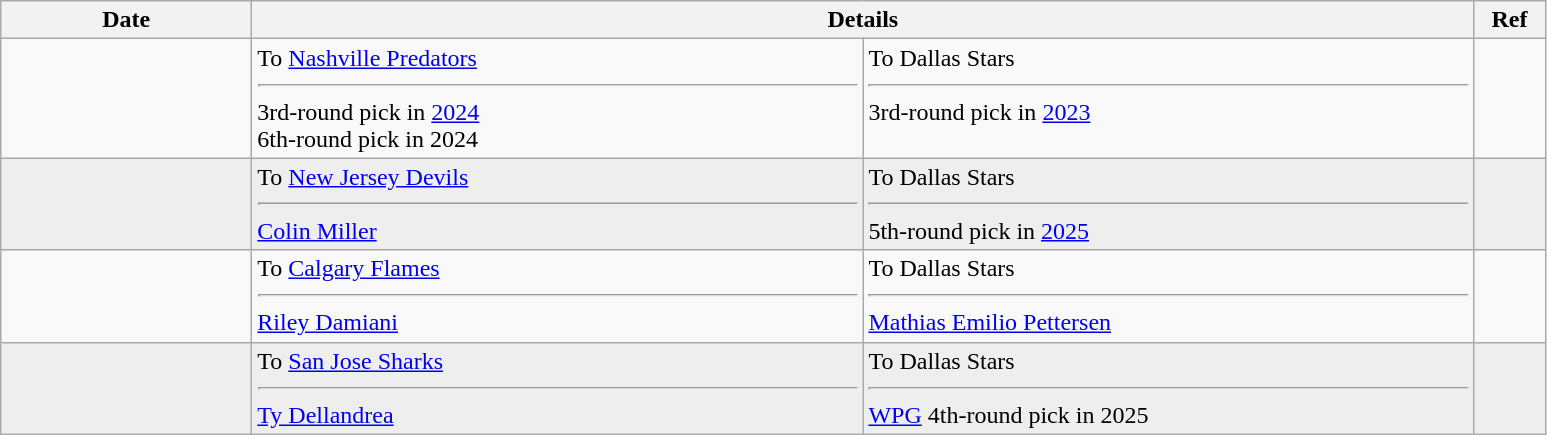<table class="wikitable">
<tr>
<th style="width: 10em;">Date</th>
<th colspan=2>Details</th>
<th style="width: 2.5em;">Ref</th>
</tr>
<tr>
<td></td>
<td style="width: 25em;" valign="top">To <a href='#'>Nashville Predators</a><hr>3rd-round pick in <a href='#'>2024</a><br>6th-round pick in 2024</td>
<td style="width: 25em;" valign="top">To Dallas Stars<hr>3rd-round pick in <a href='#'>2023</a></td>
<td></td>
</tr>
<tr style="background:#eee;">
<td></td>
<td style="width: 25em;" valign="top">To <a href='#'>New Jersey Devils</a><hr><a href='#'>Colin Miller</a></td>
<td style="width: 25em;" valign="top">To Dallas Stars<hr>5th-round pick in <a href='#'>2025</a></td>
<td></td>
</tr>
<tr>
<td></td>
<td style="width: 25em;" valign="top">To <a href='#'>Calgary Flames</a><hr><a href='#'>Riley Damiani</a></td>
<td style="width: 25em;" valign="top">To Dallas Stars<hr><a href='#'>Mathias Emilio Pettersen</a></td>
<td></td>
</tr>
<tr style="background:#eee;">
<td></td>
<td style="width: 25em;" valign="top">To <a href='#'>San Jose Sharks</a><hr><a href='#'>Ty Dellandrea</a></td>
<td style="width: 25em;" valign="top">To Dallas Stars<hr><a href='#'>WPG</a> 4th-round pick in 2025</td>
<td></td>
</tr>
</table>
